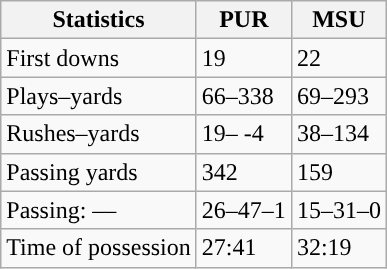<table class="wikitable" style="float:left">
<tr>
<th>Statistics</th>
<th>PUR</th>
<th>MSU</th>
</tr>
<tr>
<td>First downs</td>
<td>19</td>
<td>22</td>
</tr>
<tr>
<td>Plays–yards</td>
<td>66–338</td>
<td>69–293</td>
</tr>
<tr>
<td>Rushes–yards</td>
<td>19– -4</td>
<td>38–134</td>
</tr>
<tr>
<td>Passing yards</td>
<td>342</td>
<td>159</td>
</tr>
<tr>
<td>Passing: ––</td>
<td>26–47–1</td>
<td>15–31–0</td>
</tr>
<tr>
<td>Time of possession</td>
<td>27:41</td>
<td>32:19</td>
</tr>
</table>
